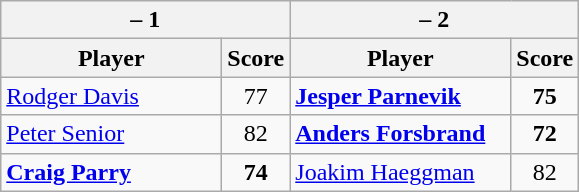<table class=wikitable>
<tr>
<th colspan=2> – 1</th>
<th colspan=2> – 2</th>
</tr>
<tr>
<th width=140>Player</th>
<th>Score</th>
<th width=140>Player</th>
<th>Score</th>
</tr>
<tr>
<td><a href='#'>Rodger Davis</a></td>
<td align=center>77</td>
<td><strong><a href='#'>Jesper Parnevik</a></strong></td>
<td align=center><strong>75</strong></td>
</tr>
<tr>
<td><a href='#'>Peter Senior</a></td>
<td align=center>82</td>
<td><strong><a href='#'>Anders Forsbrand</a></strong></td>
<td align=center><strong>72</strong></td>
</tr>
<tr>
<td><strong><a href='#'>Craig Parry</a></strong></td>
<td align=center><strong>74</strong></td>
<td><a href='#'>Joakim Haeggman</a></td>
<td align=center>82</td>
</tr>
</table>
